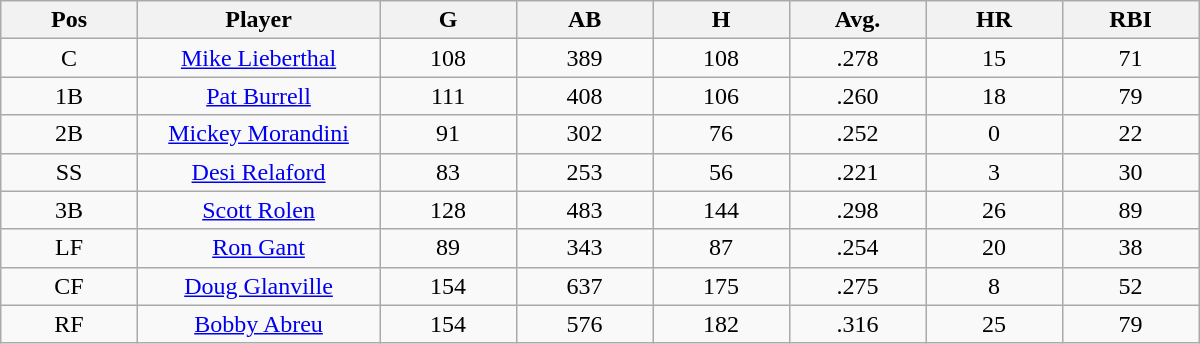<table class="wikitable sortable">
<tr>
<th bgcolor="#DDDDFF" width="9%">Pos</th>
<th bgcolor="#DDDDFF" width="16%">Player</th>
<th bgcolor="#DDDDFF" width="9%">G</th>
<th bgcolor="#DDDDFF" width="9%">AB</th>
<th bgcolor="#DDDDFF" width="9%">H</th>
<th bgcolor="#DDDDFF" width="9%">Avg.</th>
<th bgcolor="#DDDDFF" width="9%">HR</th>
<th bgcolor="#DDDDFF" width="9%">RBI</th>
</tr>
<tr align=center>
<td>C</td>
<td><a href='#'>Mike Lieberthal</a></td>
<td>108</td>
<td>389</td>
<td>108</td>
<td>.278</td>
<td>15</td>
<td>71</td>
</tr>
<tr align=center>
<td>1B</td>
<td><a href='#'>Pat Burrell</a></td>
<td>111</td>
<td>408</td>
<td>106</td>
<td>.260</td>
<td>18</td>
<td>79</td>
</tr>
<tr align=center>
<td>2B</td>
<td><a href='#'>Mickey Morandini</a></td>
<td>91</td>
<td>302</td>
<td>76</td>
<td>.252</td>
<td>0</td>
<td>22</td>
</tr>
<tr align=center>
<td>SS</td>
<td><a href='#'>Desi Relaford</a></td>
<td>83</td>
<td>253</td>
<td>56</td>
<td>.221</td>
<td>3</td>
<td>30</td>
</tr>
<tr align=center>
<td>3B</td>
<td><a href='#'>Scott Rolen</a></td>
<td>128</td>
<td>483</td>
<td>144</td>
<td>.298</td>
<td>26</td>
<td>89</td>
</tr>
<tr align=center>
<td>LF</td>
<td><a href='#'>Ron Gant</a></td>
<td>89</td>
<td>343</td>
<td>87</td>
<td>.254</td>
<td>20</td>
<td>38</td>
</tr>
<tr align=center>
<td>CF</td>
<td><a href='#'>Doug Glanville</a></td>
<td>154</td>
<td>637</td>
<td>175</td>
<td>.275</td>
<td>8</td>
<td>52</td>
</tr>
<tr align=center>
<td>RF</td>
<td><a href='#'>Bobby Abreu</a></td>
<td>154</td>
<td>576</td>
<td>182</td>
<td>.316</td>
<td>25</td>
<td>79</td>
</tr>
</table>
